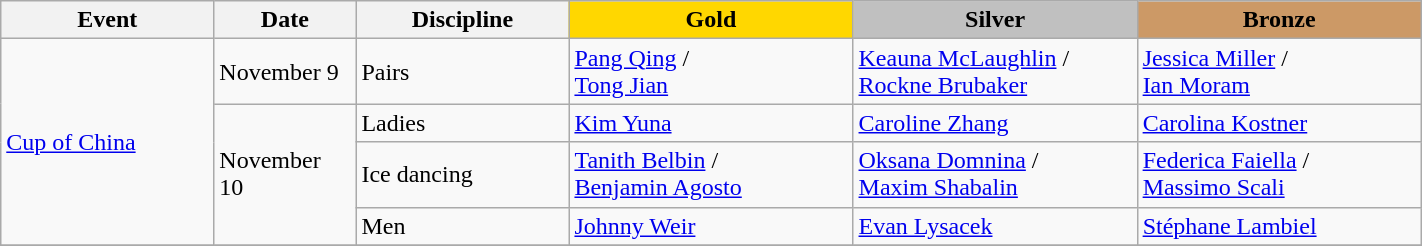<table class="wikitable" width="75%">
<tr>
<th width="15%">Event</th>
<th width="10%">Date</th>
<th width="15%">Discipline</th>
<td width = "20%" align="center" bgcolor="gold"><strong>Gold</strong></td>
<td width = "20%" align="center" bgcolor="silver"><strong>Silver</strong></td>
<td width = "20%" align="center" bgcolor="cc9966"><strong>Bronze</strong></td>
</tr>
<tr>
<td rowspan="4"> <a href='#'>Cup of China</a></td>
<td>November 9</td>
<td>Pairs</td>
<td> <a href='#'>Pang Qing</a> / <br> <a href='#'>Tong Jian</a></td>
<td> <a href='#'>Keauna McLaughlin</a> / <br> <a href='#'>Rockne Brubaker</a></td>
<td> <a href='#'>Jessica Miller</a> / <br> <a href='#'>Ian Moram</a></td>
</tr>
<tr>
<td rowspan = 3>November 10</td>
<td>Ladies</td>
<td> <a href='#'>Kim Yuna</a></td>
<td> <a href='#'>Caroline Zhang</a></td>
<td> <a href='#'>Carolina Kostner</a></td>
</tr>
<tr>
<td>Ice dancing</td>
<td> <a href='#'>Tanith Belbin</a> / <br> <a href='#'>Benjamin Agosto</a></td>
<td> <a href='#'>Oksana Domnina</a> / <br> <a href='#'>Maxim Shabalin</a></td>
<td> <a href='#'>Federica Faiella</a> / <br> <a href='#'>Massimo Scali</a></td>
</tr>
<tr>
<td>Men</td>
<td> <a href='#'>Johnny Weir</a></td>
<td> <a href='#'>Evan Lysacek</a></td>
<td> <a href='#'>Stéphane Lambiel</a></td>
</tr>
<tr>
</tr>
</table>
